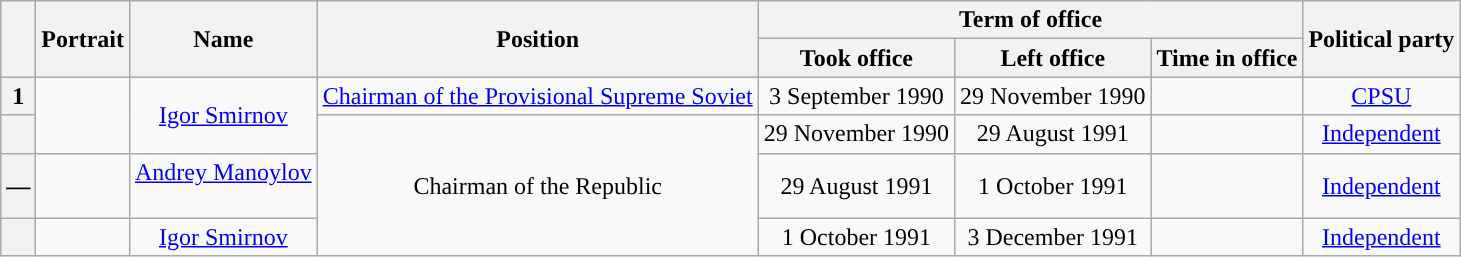<table class="wikitable" style="text-align:center">
<tr align=center bgcolor=#ebebeb>
<th rowspan=2></th>
<th rowspan=2>Portrait</th>
<th rowspan=2>Name<br></th>
<th rowspan=2>Position</th>
<th colspan=3>Term of office</th>
<th colspan=2 rowspan=2>Political party</th>
</tr>
<tr align=center bgcolor=#ebebeb>
<th>Took office</th>
<th>Left office</th>
<th>Time in office</th>
</tr>
<tr>
<th style="background:">1</th>
<td rowspan=2></td>
<td rowspan=2><a href='#'>Igor Smirnov</a><br></td>
<td><a href='#'>Chairman of the Provisional Supreme Soviet</a></td>
<td>3 September 1990</td>
<td>29 November 1990</td>
<td></td>
<td><a href='#'>CPSU</a></td>
</tr>
<tr>
<th style="background:"></th>
<td rowspan=3>Chairman of the Republic</td>
<td>29 November 1990</td>
<td>29 August 1991</td>
<td></td>
<td><a href='#'>Independent</a></td>
</tr>
<tr>
<th style="background:">—</th>
<td></td>
<td><a href='#'>Andrey Manoylov</a><br><br></td>
<td>29 August 1991</td>
<td>1 October 1991</td>
<td></td>
<td><a href='#'>Independent</a></td>
</tr>
<tr>
<th style="background:"></th>
<td></td>
<td><a href='#'>Igor Smirnov</a><br></td>
<td>1 October 1991</td>
<td>3 December 1991</td>
<td></td>
<td><a href='#'>Independent</a></td>
</tr>
</table>
